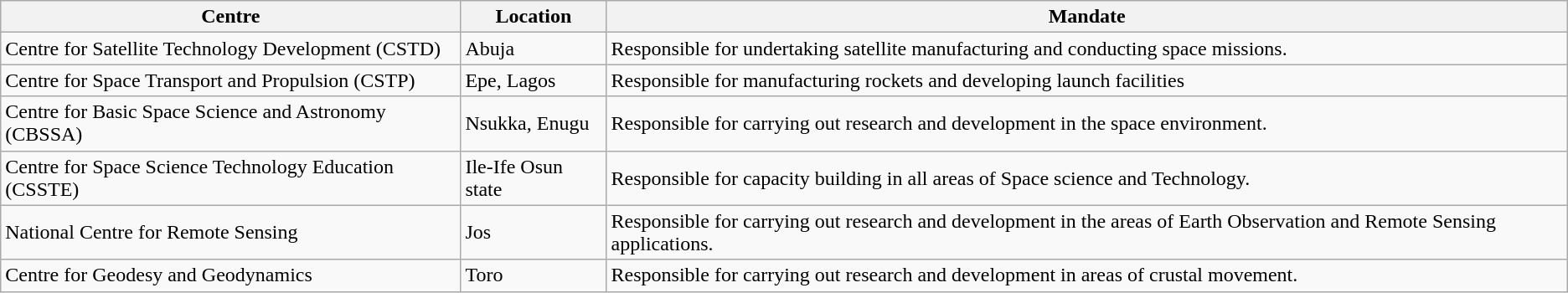<table class="wikitable">
<tr>
<th>Centre</th>
<th>Location</th>
<th>Mandate</th>
</tr>
<tr>
<td>Centre for Satellite Technology Development (CSTD)</td>
<td>Abuja</td>
<td>Responsible for undertaking satellite manufacturing and conducting space missions.</td>
</tr>
<tr>
<td>Centre for Space Transport and Propulsion (CSTP)</td>
<td>Epe, Lagos</td>
<td>Responsible for manufacturing rockets and developing launch facilities</td>
</tr>
<tr>
<td>Centre for Basic Space Science and Astronomy (CBSSA)</td>
<td>Nsukka, Enugu</td>
<td>Responsible for carrying out research and development in the space environment.</td>
</tr>
<tr>
<td>Centre for Space Science Technology Education (CSSTE)</td>
<td>Ile-Ife Osun state</td>
<td>Responsible for capacity building in all areas of Space science and Technology.</td>
</tr>
<tr>
<td>National Centre for Remote Sensing</td>
<td>Jos</td>
<td>Responsible for carrying out research and development in the areas of Earth Observation and Remote Sensing applications.</td>
</tr>
<tr>
<td>Centre for Geodesy and Geodynamics</td>
<td>Toro</td>
<td>Responsible for carrying out research and development in areas of crustal movement.</td>
</tr>
</table>
